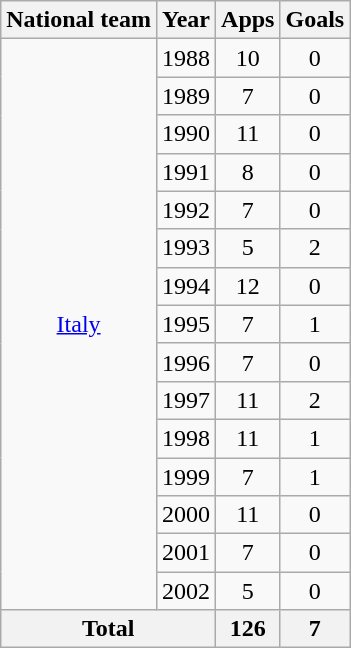<table class="wikitable" style="text-align: center;">
<tr>
<th>National team</th>
<th>Year</th>
<th>Apps</th>
<th>Goals</th>
</tr>
<tr>
<td rowspan="15"><a href='#'>Italy</a></td>
<td>1988</td>
<td>10</td>
<td>0</td>
</tr>
<tr>
<td>1989</td>
<td>7</td>
<td>0</td>
</tr>
<tr>
<td>1990</td>
<td>11</td>
<td>0</td>
</tr>
<tr>
<td>1991</td>
<td>8</td>
<td>0</td>
</tr>
<tr>
<td>1992</td>
<td>7</td>
<td>0</td>
</tr>
<tr>
<td>1993</td>
<td>5</td>
<td>2</td>
</tr>
<tr>
<td>1994</td>
<td>12</td>
<td>0</td>
</tr>
<tr>
<td>1995</td>
<td>7</td>
<td>1</td>
</tr>
<tr>
<td>1996</td>
<td>7</td>
<td>0</td>
</tr>
<tr>
<td>1997</td>
<td>11</td>
<td>2</td>
</tr>
<tr>
<td>1998</td>
<td>11</td>
<td>1</td>
</tr>
<tr>
<td>1999</td>
<td>7</td>
<td>1</td>
</tr>
<tr>
<td>2000</td>
<td>11</td>
<td>0</td>
</tr>
<tr>
<td>2001</td>
<td>7</td>
<td>0</td>
</tr>
<tr>
<td>2002</td>
<td>5</td>
<td>0</td>
</tr>
<tr>
<th colspan="2">Total</th>
<th>126</th>
<th>7</th>
</tr>
</table>
